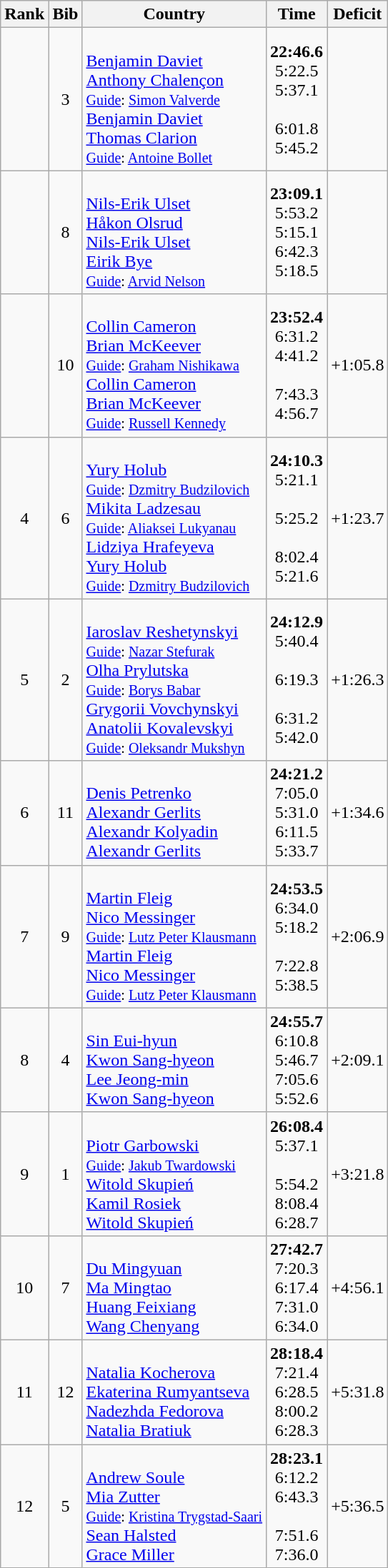<table class="wikitable sortable" style="text-align:center">
<tr>
<th>Rank</th>
<th>Bib</th>
<th>Country</th>
<th>Time</th>
<th>Deficit</th>
</tr>
<tr>
<td></td>
<td>3</td>
<td align=left><br><a href='#'>Benjamin Daviet</a><br><a href='#'>Anthony Chalençon</a><br><small><a href='#'>Guide</a>: <a href='#'>Simon Valverde</a></small><br><a href='#'>Benjamin Daviet</a><br><a href='#'>Thomas Clarion</a><br><small><a href='#'>Guide</a>: <a href='#'>Antoine Bollet</a></small></td>
<td><strong>22:46.6</strong><br>5:22.5<br>5:37.1<br><br>6:01.8<br>5:45.2<br></td>
<td></td>
</tr>
<tr>
<td></td>
<td>8</td>
<td align=left><br><a href='#'>Nils-Erik Ulset</a><br><a href='#'>Håkon Olsrud</a><br><a href='#'>Nils-Erik Ulset</a><br><a href='#'>Eirik Bye</a><br><small><a href='#'>Guide</a>: <a href='#'>Arvid Nelson</a></small></td>
<td><strong>23:09.1</strong><br>5:53.2<br>5:15.1<br>6:42.3<br>5:18.5<br></td>
<td></td>
</tr>
<tr>
<td></td>
<td>10</td>
<td align=left><br><a href='#'>Collin Cameron</a><br><a href='#'>Brian McKeever</a><br><small><a href='#'>Guide</a>: <a href='#'>Graham Nishikawa</a></small><br><a href='#'>Collin Cameron</a><br><a href='#'>Brian McKeever</a><small><br><a href='#'>Guide</a>: <a href='#'>Russell Kennedy</a></small></td>
<td><strong>23:52.4</strong><br>6:31.2<br>4:41.2<br><br>7:43.3<br>4:56.7<br></td>
<td>+1:05.8</td>
</tr>
<tr>
<td>4</td>
<td>6</td>
<td align=left><br><a href='#'>Yury Holub</a><br><small><a href='#'>Guide</a>: <a href='#'>Dzmitry Budzilovich</a></small><br><a href='#'>Mikita Ladzesau</a><br><small><a href='#'>Guide</a>: <a href='#'>Aliaksei Lukyanau</a></small><br><a href='#'>Lidziya Hrafeyeva</a><br><a href='#'>Yury Holub</a><br><small><a href='#'>Guide</a>: <a href='#'>Dzmitry Budzilovich</a></small></td>
<td><strong>24:10.3</strong><br>5:21.1<br><br>5:25.2<br><br>8:02.4<br>5:21.6<br></td>
<td>+1:23.7</td>
</tr>
<tr>
<td>5</td>
<td>2</td>
<td align=left><br><a href='#'>Iaroslav Reshetynskyi</a><br><small><a href='#'>Guide</a>: <a href='#'>Nazar Stefurak</a></small><br><a href='#'>Olha Prylutska</a><br><small><a href='#'>Guide</a>: <a href='#'>Borys Babar</a></small><br><a href='#'>Grygorii Vovchynskyi</a><br><a href='#'>Anatolii Kovalevskyi</a><br><small><a href='#'>Guide</a>: <a href='#'>Oleksandr Mukshyn</a></small></td>
<td><strong>24:12.9</strong><br>5:40.4<br><br>6:19.3<br><br>6:31.2<br>5:42.0<br></td>
<td>+1:26.3</td>
</tr>
<tr>
<td>6</td>
<td>11</td>
<td align=left><br><a href='#'>Denis Petrenko</a><br><a href='#'>Alexandr Gerlits</a><br><a href='#'>Alexandr Kolyadin</a><br><a href='#'>Alexandr Gerlits</a></td>
<td><strong>24:21.2</strong><br>7:05.0<br>5:31.0<br>6:11.5<br>5:33.7</td>
<td>+1:34.6</td>
</tr>
<tr>
<td>7</td>
<td>9</td>
<td align=left><br><a href='#'>Martin Fleig</a><br><a href='#'>Nico Messinger</a><br><small><a href='#'>Guide</a>: <a href='#'>Lutz Peter Klausmann</a></small><br><a href='#'>Martin Fleig</a><br><a href='#'>Nico Messinger</a><br><small><a href='#'>Guide</a>: <a href='#'>Lutz Peter Klausmann</a></small></td>
<td><strong>24:53.5</strong><br>6:34.0<br>5:18.2<br><br>7:22.8<br>5:38.5<br></td>
<td>+2:06.9</td>
</tr>
<tr>
<td>8</td>
<td>4</td>
<td align=left><br><a href='#'>Sin Eui-hyun</a><br><a href='#'>Kwon Sang-hyeon</a><br><a href='#'>Lee Jeong-min</a><br><a href='#'>Kwon Sang-hyeon</a></td>
<td><strong>24:55.7</strong><br>6:10.8<br>5:46.7<br>7:05.6<br>5:52.6</td>
<td>+2:09.1</td>
</tr>
<tr>
<td>9</td>
<td>1</td>
<td align=left><br><a href='#'>Piotr Garbowski</a><br><small><a href='#'>Guide</a>: <a href='#'>Jakub Twardowski</a></small><br><a href='#'>Witold Skupień</a><br><a href='#'>Kamil Rosiek</a><br><a href='#'>Witold Skupień</a></td>
<td><strong>26:08.4</strong><br>5:37.1<br><br>5:54.2<br>8:08.4<br>6:28.7</td>
<td>+3:21.8</td>
</tr>
<tr>
<td>10</td>
<td>7</td>
<td align=left><br><a href='#'>Du Mingyuan</a><br><a href='#'>Ma Mingtao</a><br><a href='#'>Huang Feixiang</a><br><a href='#'>Wang Chenyang</a></td>
<td><strong>27:42.7</strong><br>7:20.3<br>6:17.4<br>7:31.0<br>6:34.0</td>
<td>+4:56.1</td>
</tr>
<tr>
<td>11</td>
<td>12</td>
<td align=left><br><a href='#'>Natalia Kocherova</a><br><a href='#'>Ekaterina Rumyantseva</a><br><a href='#'>Nadezhda Fedorova</a><br><a href='#'>Natalia Bratiuk</a></td>
<td><strong>28:18.4</strong><br>7:21.4<br>6:28.5<br>8:00.2<br>6:28.3</td>
<td>+5:31.8</td>
</tr>
<tr>
<td>12</td>
<td>5</td>
<td align=left><br><a href='#'>Andrew Soule</a><br><a href='#'>Mia Zutter</a><br><small><a href='#'>Guide</a>: <a href='#'>Kristina Trygstad-Saari</a></small><br><a href='#'>Sean Halsted</a><br><a href='#'>Grace Miller</a></td>
<td><strong>28:23.1</strong><br>6:12.2<br>6:43.3<br><br>7:51.6<br>7:36.0</td>
<td>+5:36.5</td>
</tr>
</table>
